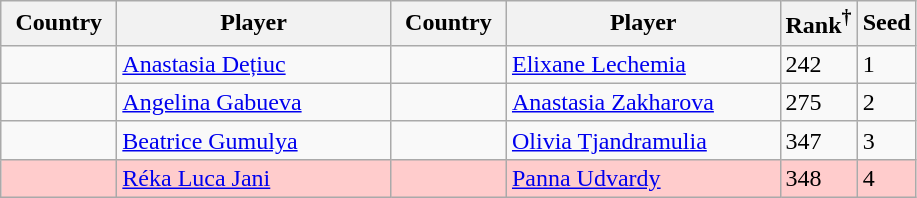<table class="sortable wikitable nowrap">
<tr>
<th width="70">Country</th>
<th width="175">Player</th>
<th width="70">Country</th>
<th width="175">Player</th>
<th>Rank<sup>†</sup></th>
<th>Seed</th>
</tr>
<tr>
<td></td>
<td><a href='#'>Anastasia Dețiuc</a></td>
<td></td>
<td><a href='#'>Elixane Lechemia</a></td>
<td>242</td>
<td>1</td>
</tr>
<tr>
<td></td>
<td><a href='#'>Angelina Gabueva</a></td>
<td></td>
<td><a href='#'>Anastasia Zakharova</a></td>
<td>275</td>
<td>2</td>
</tr>
<tr>
<td></td>
<td><a href='#'>Beatrice Gumulya</a></td>
<td></td>
<td><a href='#'>Olivia Tjandramulia</a></td>
<td>347</td>
<td>3</td>
</tr>
<tr style="background:#fcc;">
<td></td>
<td><a href='#'>Réka Luca Jani</a></td>
<td></td>
<td><a href='#'>Panna Udvardy</a></td>
<td>348</td>
<td>4</td>
</tr>
</table>
